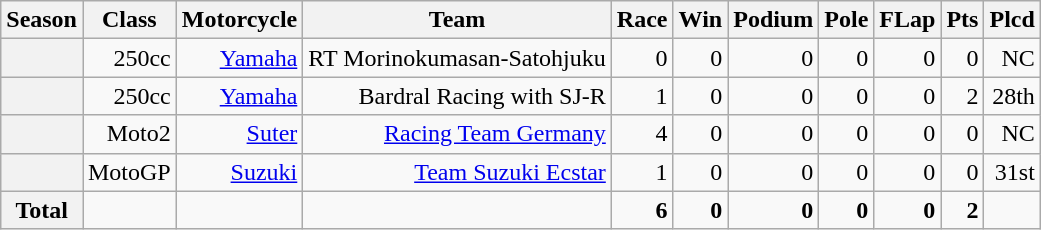<table class="wikitable" style=text-align:right>
<tr>
<th>Season</th>
<th>Class</th>
<th>Motorcycle</th>
<th>Team</th>
<th>Race</th>
<th>Win</th>
<th>Podium</th>
<th>Pole</th>
<th>FLap</th>
<th>Pts</th>
<th>Plcd</th>
</tr>
<tr>
<th></th>
<td>250cc</td>
<td><a href='#'>Yamaha</a></td>
<td>RT Morinokumasan-Satohjuku</td>
<td>0</td>
<td>0</td>
<td>0</td>
<td>0</td>
<td>0</td>
<td>0</td>
<td>NC</td>
</tr>
<tr>
<th></th>
<td>250cc</td>
<td><a href='#'>Yamaha</a></td>
<td>Bardral Racing with SJ-R</td>
<td>1</td>
<td>0</td>
<td>0</td>
<td>0</td>
<td>0</td>
<td>2</td>
<td>28th</td>
</tr>
<tr>
<th></th>
<td>Moto2</td>
<td><a href='#'>Suter</a></td>
<td><a href='#'>Racing Team Germany</a></td>
<td>4</td>
<td>0</td>
<td>0</td>
<td>0</td>
<td>0</td>
<td>0</td>
<td>NC</td>
</tr>
<tr>
<th></th>
<td>MotoGP</td>
<td><a href='#'>Suzuki</a></td>
<td><a href='#'>Team Suzuki Ecstar</a></td>
<td>1</td>
<td>0</td>
<td>0</td>
<td>0</td>
<td>0</td>
<td>0</td>
<td>31st</td>
</tr>
<tr>
<th>Total</th>
<td></td>
<td></td>
<td></td>
<td><strong>6</strong></td>
<td><strong>0</strong></td>
<td><strong>0</strong></td>
<td><strong>0</strong></td>
<td><strong>0</strong></td>
<td><strong>2</strong></td>
<td></td>
</tr>
</table>
